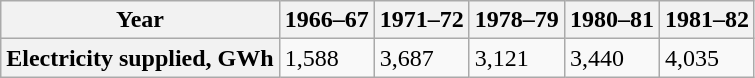<table class="wikitable">
<tr>
<th>Year</th>
<th>1966–67</th>
<th>1971–72</th>
<th>1978–79</th>
<th>1980–81</th>
<th>1981–82</th>
</tr>
<tr>
<th>Electricity supplied, GWh</th>
<td>1,588</td>
<td>3,687</td>
<td>3,121</td>
<td>3,440</td>
<td>4,035</td>
</tr>
</table>
